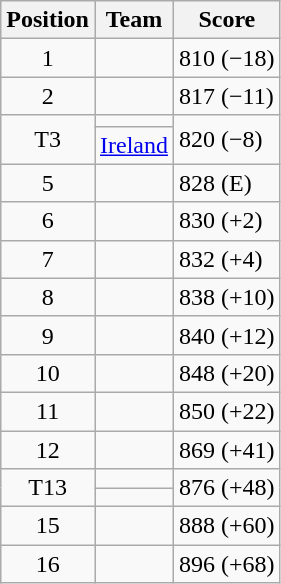<table class="wikitable">
<tr>
<th>Position</th>
<th>Team</th>
<th>Score</th>
</tr>
<tr>
<td align="center">1</td>
<td></td>
<td>810 (−18)</td>
</tr>
<tr>
<td align="center">2</td>
<td></td>
<td>817 (−11)</td>
</tr>
<tr>
<td rowspan="2" align="center">T3</td>
<td></td>
<td rowspan="2">820 (−8)</td>
</tr>
<tr>
<td> <a href='#'>Ireland</a></td>
</tr>
<tr>
<td align="center">5</td>
<td></td>
<td>828 (E)</td>
</tr>
<tr>
<td align="center">6</td>
<td></td>
<td>830 (+2)</td>
</tr>
<tr>
<td align="center">7</td>
<td></td>
<td>832 (+4)</td>
</tr>
<tr>
<td align="center">8</td>
<td></td>
<td>838 (+10)</td>
</tr>
<tr>
<td align="center">9</td>
<td></td>
<td>840 (+12)</td>
</tr>
<tr>
<td align="center">10</td>
<td></td>
<td>848 (+20)</td>
</tr>
<tr>
<td align="center">11</td>
<td></td>
<td>850 (+22)</td>
</tr>
<tr>
<td align="center">12</td>
<td></td>
<td>869 (+41)</td>
</tr>
<tr>
<td rowspan="2" align="center">T13</td>
<td></td>
<td rowspan="2">876 (+48)</td>
</tr>
<tr>
<td></td>
</tr>
<tr>
<td align="center">15</td>
<td></td>
<td>888 (+60)</td>
</tr>
<tr>
<td align="center">16</td>
<td></td>
<td>896 (+68)</td>
</tr>
</table>
